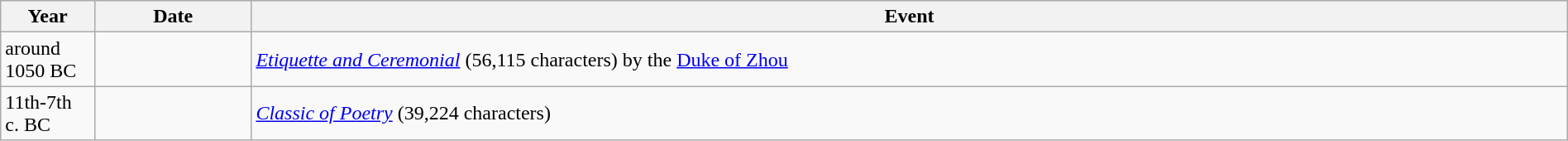<table class="wikitable" style="width:100%;">
<tr>
<th style="width:6%">Year</th>
<th style="width:10%">Date</th>
<th>Event</th>
</tr>
<tr>
<td valign="top">around 1050 BC</td>
<td></td>
<td><em><a href='#'>Etiquette and Ceremonial</a></em> (56,115 characters) by the <a href='#'>Duke of Zhou</a></td>
</tr>
<tr>
<td>11th-7th c. BC</td>
<td></td>
<td><em><a href='#'>Classic of Poetry</a></em> (39,224 characters)</td>
</tr>
</table>
